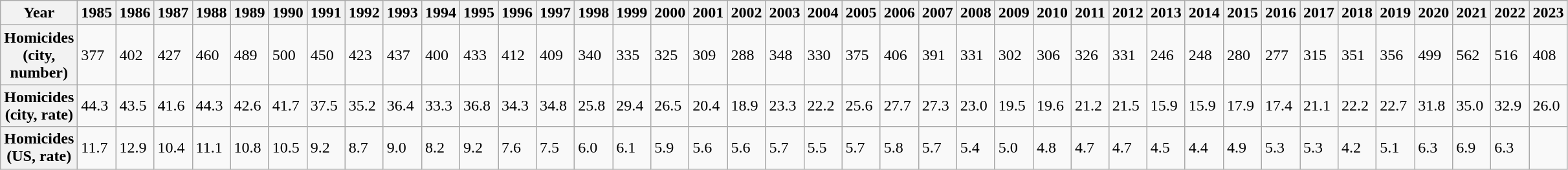<table class="wikitable">
<tr>
<th>Year</th>
<th>1985</th>
<th>1986</th>
<th>1987</th>
<th>1988</th>
<th>1989</th>
<th>1990</th>
<th>1991</th>
<th>1992</th>
<th>1993</th>
<th>1994</th>
<th>1995</th>
<th>1996</th>
<th>1997</th>
<th>1998</th>
<th>1999</th>
<th>2000</th>
<th>2001</th>
<th>2002</th>
<th>2003</th>
<th>2004</th>
<th>2005</th>
<th>2006</th>
<th>2007</th>
<th>2008</th>
<th>2009</th>
<th>2010</th>
<th>2011</th>
<th>2012</th>
<th>2013</th>
<th>2014</th>
<th>2015</th>
<th>2016</th>
<th>2017</th>
<th>2018</th>
<th>2019</th>
<th>2020</th>
<th>2021</th>
<th>2022</th>
<th>2023</th>
</tr>
<tr>
<th>Homicides (city, number)</th>
<td>377</td>
<td>402</td>
<td>427</td>
<td>460</td>
<td>489</td>
<td>500</td>
<td>450</td>
<td>423</td>
<td>437</td>
<td>400</td>
<td>433</td>
<td>412</td>
<td>409</td>
<td>340</td>
<td>335</td>
<td>325</td>
<td>309</td>
<td>288</td>
<td>348</td>
<td>330</td>
<td>375</td>
<td>406</td>
<td>391</td>
<td>331</td>
<td>302</td>
<td>306</td>
<td>326</td>
<td>331</td>
<td>246</td>
<td>248</td>
<td>280</td>
<td>277</td>
<td>315</td>
<td>351</td>
<td>356</td>
<td>499</td>
<td>562</td>
<td>516</td>
<td>408</td>
</tr>
<tr>
<th>Homicides (city, rate)</th>
<td>44.3</td>
<td>43.5</td>
<td>41.6</td>
<td>44.3</td>
<td>42.6</td>
<td>41.7</td>
<td>37.5</td>
<td>35.2</td>
<td>36.4</td>
<td>33.3</td>
<td>36.8</td>
<td>34.3</td>
<td>34.8</td>
<td>25.8</td>
<td>29.4</td>
<td>26.5</td>
<td>20.4</td>
<td>18.9</td>
<td>23.3</td>
<td>22.2</td>
<td>25.6</td>
<td>27.7</td>
<td>27.3</td>
<td>23.0</td>
<td>19.5</td>
<td>19.6</td>
<td>21.2</td>
<td>21.5</td>
<td>15.9</td>
<td>15.9</td>
<td>17.9</td>
<td>17.4</td>
<td>21.1</td>
<td>22.2</td>
<td>22.7</td>
<td>31.8</td>
<td>35.0</td>
<td>32.9</td>
<td>26.0</td>
</tr>
<tr>
<th>Homicides (US, rate)</th>
<td>11.7</td>
<td>12.9</td>
<td>10.4</td>
<td>11.1</td>
<td>10.8</td>
<td>10.5</td>
<td>9.2</td>
<td>8.7</td>
<td>9.0</td>
<td>8.2</td>
<td>9.2</td>
<td>7.6</td>
<td>7.5</td>
<td>6.0</td>
<td>6.1</td>
<td>5.9</td>
<td>5.6</td>
<td>5.6</td>
<td>5.7</td>
<td>5.5</td>
<td>5.7</td>
<td>5.8</td>
<td>5.7</td>
<td>5.4</td>
<td>5.0</td>
<td>4.8</td>
<td>4.7</td>
<td>4.7</td>
<td>4.5</td>
<td>4.4</td>
<td>4.9</td>
<td>5.3</td>
<td>5.3</td>
<td>4.2</td>
<td>5.1</td>
<td>6.3</td>
<td>6.9</td>
<td>6.3</td>
<td></td>
</tr>
</table>
